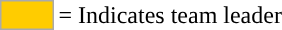<table>
<tr>
<td style="background-color:#FFCC00; border:1px solid #aaaaaa; width:2em;"></td>
<td>= Indicates team leader</td>
</tr>
</table>
